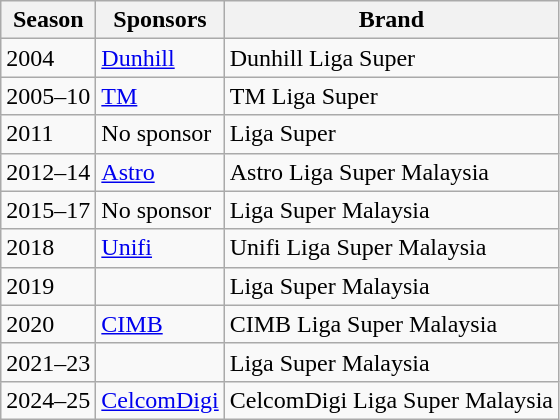<table class="wikitable">
<tr>
<th>Season</th>
<th>Sponsors</th>
<th>Brand</th>
</tr>
<tr>
<td>2004</td>
<td><a href='#'>Dunhill</a></td>
<td>Dunhill Liga Super</td>
</tr>
<tr>
<td>2005–10</td>
<td><a href='#'>TM</a></td>
<td>TM Liga Super</td>
</tr>
<tr>
<td>2011</td>
<td>No sponsor</td>
<td>Liga Super</td>
</tr>
<tr>
<td>2012–14</td>
<td><a href='#'>Astro</a></td>
<td>Astro Liga Super Malaysia</td>
</tr>
<tr>
<td>2015–17</td>
<td>No sponsor</td>
<td>Liga Super Malaysia</td>
</tr>
<tr>
<td>2018</td>
<td><a href='#'>Unifi</a></td>
<td>Unifi Liga Super Malaysia</td>
</tr>
<tr>
<td>2019</td>
<td></td>
<td>Liga Super Malaysia</td>
</tr>
<tr>
<td>2020</td>
<td><a href='#'>CIMB</a></td>
<td>CIMB Liga Super Malaysia</td>
</tr>
<tr>
<td>2021–23</td>
<td></td>
<td>Liga Super Malaysia</td>
</tr>
<tr>
<td>2024–25</td>
<td><a href='#'>CelcomDigi</a></td>
<td>CelcomDigi Liga Super Malaysia</td>
</tr>
</table>
